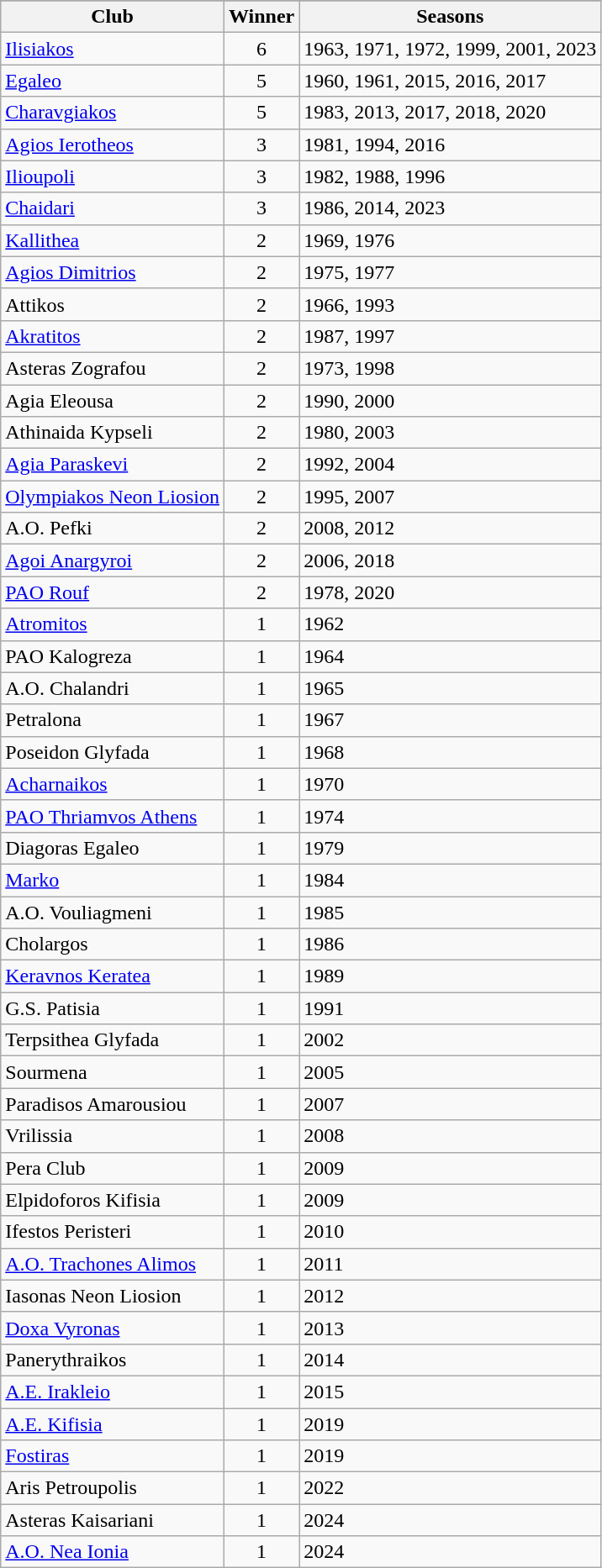<table class="wikitable">
<tr>
</tr>
<tr>
<th>Club</th>
<th>Winner</th>
<th>Seasons</th>
</tr>
<tr>
<td><a href='#'>Ilisiakos</a></td>
<td align="center">6</td>
<td>1963, 1971, 1972, 1999, 2001, 2023</td>
</tr>
<tr>
<td><a href='#'>Egaleo</a></td>
<td align="center">5</td>
<td>1960, 1961, 2015, 2016, 2017</td>
</tr>
<tr>
<td><a href='#'>Charavgiakos</a></td>
<td align="center">5</td>
<td>1983, 2013, 2017, 2018, 2020</td>
</tr>
<tr>
<td><a href='#'>Agios Ierotheos</a></td>
<td align="center">3</td>
<td>1981, 1994, 2016</td>
</tr>
<tr>
<td><a href='#'>Ilioupoli</a></td>
<td align="center">3</td>
<td>1982, 1988, 1996</td>
</tr>
<tr>
<td><a href='#'>Chaidari</a></td>
<td align="center">3</td>
<td>1986, 2014, 2023</td>
</tr>
<tr>
<td><a href='#'>Kallithea</a></td>
<td align="center">2</td>
<td>1969, 1976</td>
</tr>
<tr>
<td><a href='#'>Agios Dimitrios</a></td>
<td align="center">2</td>
<td>1975, 1977</td>
</tr>
<tr>
<td>Attikos</td>
<td align="center">2</td>
<td>1966, 1993</td>
</tr>
<tr>
<td><a href='#'>Akratitos</a></td>
<td align="center">2</td>
<td>1987, 1997</td>
</tr>
<tr>
<td>Asteras Zografou</td>
<td align="center">2</td>
<td>1973, 1998</td>
</tr>
<tr>
<td>Agia Eleousa</td>
<td align="center">2</td>
<td>1990, 2000</td>
</tr>
<tr>
<td>Athinaida Kypseli</td>
<td align="center">2</td>
<td>1980, 2003</td>
</tr>
<tr>
<td><a href='#'>Agia Paraskevi</a></td>
<td align="center">2</td>
<td>1992, 2004</td>
</tr>
<tr>
<td><a href='#'>Olympiakos Neon Liosion</a></td>
<td align="center">2</td>
<td>1995, 2007</td>
</tr>
<tr>
<td>A.O. Pefki</td>
<td align="center">2</td>
<td>2008, 2012</td>
</tr>
<tr>
<td><a href='#'>Agoi Anargyroi</a></td>
<td align="center">2</td>
<td>2006, 2018</td>
</tr>
<tr>
<td><a href='#'>PAO Rouf</a></td>
<td align="center">2</td>
<td>1978, 2020</td>
</tr>
<tr>
<td><a href='#'>Atromitos</a></td>
<td align="center">1</td>
<td>1962</td>
</tr>
<tr>
<td>PAO Kalogreza</td>
<td align="center">1</td>
<td>1964</td>
</tr>
<tr>
<td>A.O. Chalandri</td>
<td align="center">1</td>
<td>1965</td>
</tr>
<tr>
<td>Petralona</td>
<td align="center">1</td>
<td>1967</td>
</tr>
<tr>
<td>Poseidon Glyfada</td>
<td align="center">1</td>
<td>1968</td>
</tr>
<tr>
<td><a href='#'>Acharnaikos</a></td>
<td align="center">1</td>
<td>1970</td>
</tr>
<tr>
<td><a href='#'>PAO Thriamvos Athens</a></td>
<td align="center">1</td>
<td>1974</td>
</tr>
<tr>
<td>Diagoras Egaleo</td>
<td align="center">1</td>
<td>1979</td>
</tr>
<tr>
<td><a href='#'>Marko</a></td>
<td align="center">1</td>
<td>1984</td>
</tr>
<tr>
<td>A.O. Vouliagmeni</td>
<td align="center">1</td>
<td>1985</td>
</tr>
<tr>
<td>Cholargos</td>
<td align="center">1</td>
<td>1986</td>
</tr>
<tr>
<td><a href='#'>Keravnos Keratea</a></td>
<td align="center">1</td>
<td>1989</td>
</tr>
<tr>
<td>G.S. Patisia</td>
<td align="center">1</td>
<td>1991</td>
</tr>
<tr>
<td>Terpsithea Glyfada</td>
<td align="center">1</td>
<td>2002</td>
</tr>
<tr>
<td>Sourmena</td>
<td align="center">1</td>
<td>2005</td>
</tr>
<tr>
<td>Paradisos Amarousiou</td>
<td align="center">1</td>
<td>2007</td>
</tr>
<tr>
<td>Vrilissia</td>
<td align="center">1</td>
<td>2008</td>
</tr>
<tr>
<td>Pera Club</td>
<td align="center">1</td>
<td>2009</td>
</tr>
<tr>
<td>Elpidoforos Kifisia</td>
<td align="center">1</td>
<td>2009</td>
</tr>
<tr>
<td>Ifestos Peristeri</td>
<td align="center">1</td>
<td>2010</td>
</tr>
<tr>
<td><a href='#'>A.O. Trachones Alimos</a></td>
<td align="center">1</td>
<td>2011</td>
</tr>
<tr>
<td>Iasonas Neon Liosion</td>
<td align="center">1</td>
<td>2012</td>
</tr>
<tr>
<td><a href='#'>Doxa Vyronas</a></td>
<td align="center">1</td>
<td>2013</td>
</tr>
<tr>
<td>Panerythraikos</td>
<td align="center">1</td>
<td>2014</td>
</tr>
<tr>
<td><a href='#'>A.E. Irakleio</a></td>
<td align="center">1</td>
<td>2015</td>
</tr>
<tr>
<td><a href='#'>A.E. Kifisia</a></td>
<td align="center">1</td>
<td>2019</td>
</tr>
<tr>
<td><a href='#'>Fostiras</a></td>
<td align="center">1</td>
<td>2019</td>
</tr>
<tr>
<td>Aris Petroupolis</td>
<td align="center">1</td>
<td>2022</td>
</tr>
<tr>
<td>Asteras Kaisariani</td>
<td align="center">1</td>
<td>2024</td>
</tr>
<tr>
<td><a href='#'>A.O. Nea Ionia</a></td>
<td align="center">1</td>
<td>2024</td>
</tr>
</table>
